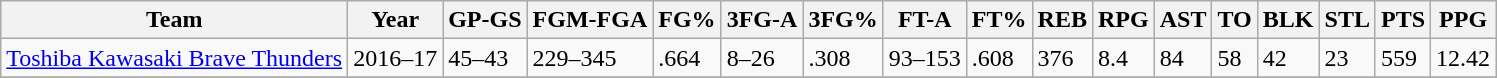<table class="wikitable">
<tr>
<th>Team</th>
<th>Year</th>
<th>GP-GS</th>
<th>FGM-FGA</th>
<th>FG%</th>
<th>3FG-A</th>
<th>3FG%</th>
<th>FT-A</th>
<th>FT%</th>
<th>REB</th>
<th>RPG</th>
<th>AST</th>
<th>TO</th>
<th>BLK</th>
<th>STL</th>
<th>PTS</th>
<th>PPG</th>
</tr>
<tr>
<td><a href='#'>Toshiba Kawasaki Brave Thunders</a></td>
<td>2016–17</td>
<td>45–43</td>
<td>229–345</td>
<td>.664</td>
<td>8–26</td>
<td>.308</td>
<td>93–153</td>
<td>.608</td>
<td>376</td>
<td>8.4</td>
<td>84</td>
<td>58</td>
<td>42</td>
<td>23</td>
<td>559</td>
<td>12.42</td>
</tr>
<tr>
</tr>
</table>
